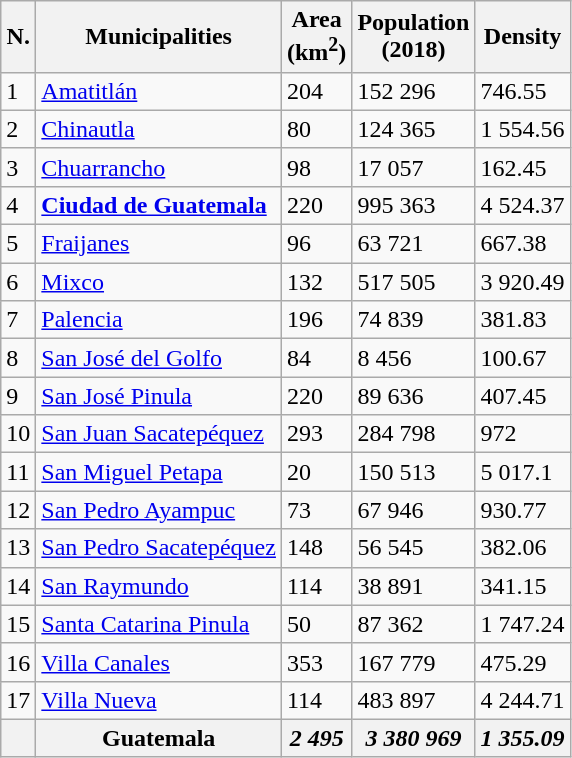<table class="wikitable sortable">
<tr>
<th>N.</th>
<th>Municipalities</th>
<th>Area<br>(km<sup>2</sup>)</th>
<th>Population<br>(2018)</th>
<th>Density</th>
</tr>
<tr>
<td>1</td>
<td><a href='#'>Amatitlán</a></td>
<td>204</td>
<td>152 296</td>
<td>746.55</td>
</tr>
<tr>
<td>2</td>
<td><a href='#'>Chinautla</a></td>
<td>80</td>
<td>124 365</td>
<td>1 554.56</td>
</tr>
<tr>
<td>3</td>
<td><a href='#'>Chuarrancho</a></td>
<td>98</td>
<td>17 057</td>
<td>162.45</td>
</tr>
<tr>
<td>4</td>
<td><strong><a href='#'>Ciudad de Guatemala</a></strong></td>
<td>220</td>
<td>995 363</td>
<td>4 524.37</td>
</tr>
<tr>
<td>5</td>
<td><a href='#'>Fraijanes</a></td>
<td>96</td>
<td>63 721</td>
<td>667.38</td>
</tr>
<tr>
<td>6</td>
<td><a href='#'>Mixco</a></td>
<td>132</td>
<td>517 505</td>
<td>3 920.49</td>
</tr>
<tr>
<td>7</td>
<td><a href='#'>Palencia</a></td>
<td>196</td>
<td>74 839</td>
<td>381.83</td>
</tr>
<tr>
<td>8</td>
<td><a href='#'>San José del Golfo</a></td>
<td>84</td>
<td>8 456</td>
<td>100.67</td>
</tr>
<tr>
<td>9</td>
<td><a href='#'>San José Pinula</a></td>
<td>220</td>
<td>89 636</td>
<td>407.45</td>
</tr>
<tr>
<td>10</td>
<td><a href='#'>San Juan Sacatepéquez</a></td>
<td>293</td>
<td>284 798</td>
<td>972</td>
</tr>
<tr>
<td>11</td>
<td><a href='#'>San Miguel Petapa</a></td>
<td>20</td>
<td>150 513</td>
<td>5 017.1</td>
</tr>
<tr>
<td>12</td>
<td><a href='#'>San Pedro Ayampuc</a></td>
<td>73</td>
<td>67 946</td>
<td>930.77</td>
</tr>
<tr>
<td>13</td>
<td><a href='#'>San Pedro Sacatepéquez</a></td>
<td>148</td>
<td>56 545</td>
<td>382.06</td>
</tr>
<tr>
<td>14</td>
<td><a href='#'>San Raymundo</a></td>
<td>114</td>
<td>38 891</td>
<td>341.15</td>
</tr>
<tr>
<td>15</td>
<td><a href='#'>Santa Catarina Pinula</a></td>
<td>50</td>
<td>87 362</td>
<td>1 747.24</td>
</tr>
<tr>
<td>16</td>
<td><a href='#'>Villa Canales</a></td>
<td>353</td>
<td>167 779</td>
<td>475.29</td>
</tr>
<tr>
<td>17</td>
<td><a href='#'>Villa Nueva</a></td>
<td>114</td>
<td>483 897</td>
<td>4 244.71</td>
</tr>
<tr>
<th></th>
<th>Guatemala</th>
<th><em>2 495</em></th>
<th><em>3 380 969</em></th>
<th><em>1 355.09</em></th>
</tr>
</table>
